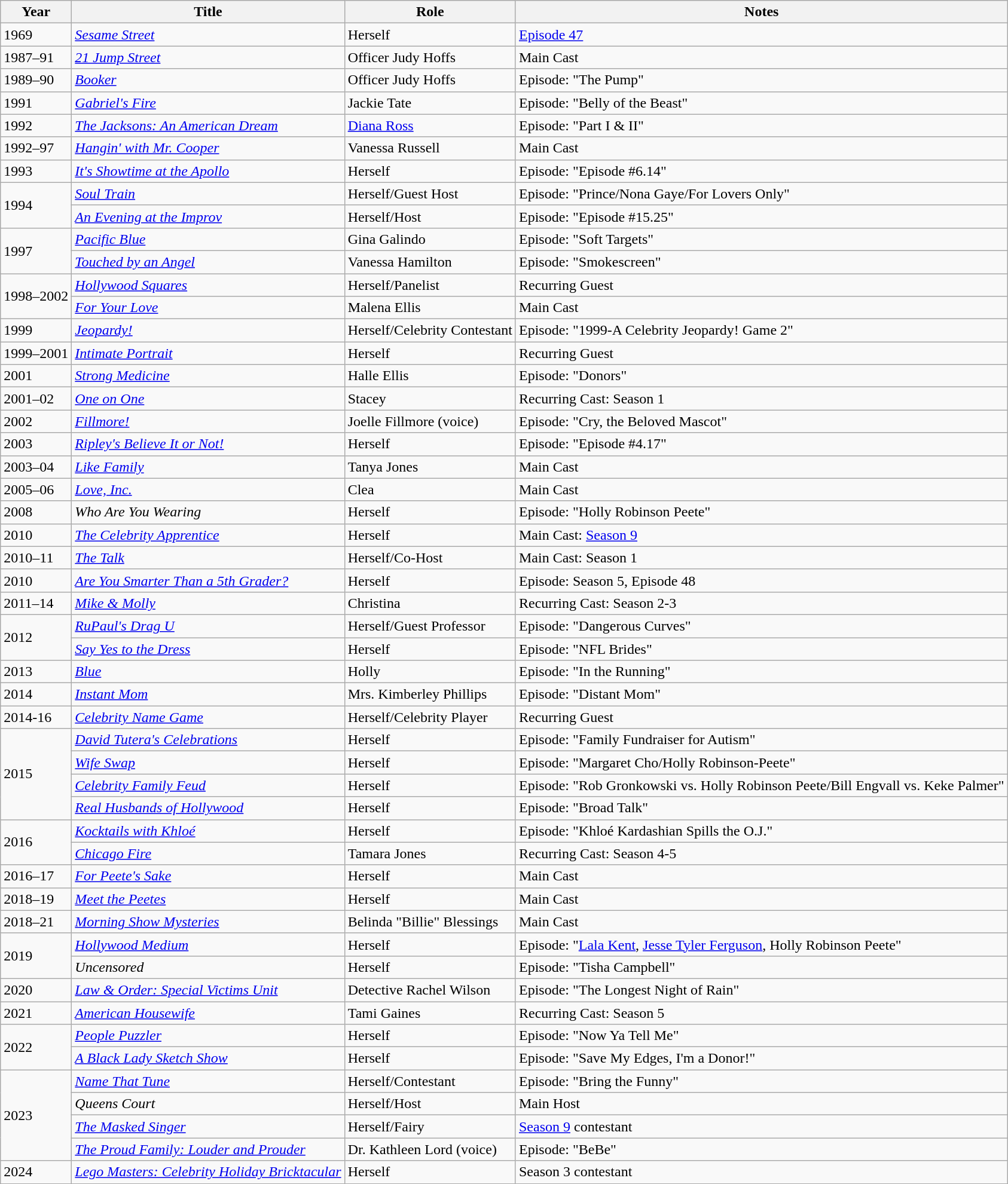<table class="wikitable sortable">
<tr>
<th>Year</th>
<th>Title</th>
<th>Role</th>
<th>Notes</th>
</tr>
<tr>
<td>1969</td>
<td><em><a href='#'>Sesame Street</a></em></td>
<td>Herself</td>
<td><a href='#'>Episode 47</a></td>
</tr>
<tr>
<td>1987–91</td>
<td><em><a href='#'>21 Jump Street</a></em></td>
<td>Officer Judy Hoffs</td>
<td>Main Cast</td>
</tr>
<tr>
<td>1989–90</td>
<td><em><a href='#'>Booker</a></em></td>
<td>Officer Judy Hoffs</td>
<td>Episode: "The Pump"</td>
</tr>
<tr>
<td>1991</td>
<td><em><a href='#'>Gabriel's Fire</a></em></td>
<td>Jackie Tate</td>
<td>Episode: "Belly of the Beast"</td>
</tr>
<tr>
<td>1992</td>
<td><em><a href='#'>The Jacksons: An American Dream</a></em></td>
<td><a href='#'>Diana Ross</a></td>
<td>Episode: "Part I & II"</td>
</tr>
<tr>
<td>1992–97</td>
<td><em><a href='#'>Hangin' with Mr. Cooper</a></em></td>
<td>Vanessa Russell</td>
<td>Main Cast</td>
</tr>
<tr>
<td>1993</td>
<td><em><a href='#'>It's Showtime at the Apollo</a></em></td>
<td>Herself</td>
<td>Episode: "Episode #6.14"</td>
</tr>
<tr>
<td rowspan=2>1994</td>
<td><em><a href='#'>Soul Train</a></em></td>
<td>Herself/Guest Host</td>
<td>Episode: "Prince/Nona Gaye/For Lovers Only"</td>
</tr>
<tr>
<td><em><a href='#'>An Evening at the Improv</a></em></td>
<td>Herself/Host</td>
<td>Episode: "Episode #15.25"</td>
</tr>
<tr>
<td rowspan=2>1997</td>
<td><em><a href='#'>Pacific Blue</a></em></td>
<td>Gina Galindo</td>
<td>Episode: "Soft Targets"</td>
</tr>
<tr>
<td><em><a href='#'>Touched by an Angel</a></em></td>
<td>Vanessa Hamilton</td>
<td>Episode: "Smokescreen"</td>
</tr>
<tr>
<td rowspan=2>1998–2002</td>
<td><em><a href='#'>Hollywood Squares</a></em></td>
<td>Herself/Panelist</td>
<td>Recurring Guest</td>
</tr>
<tr>
<td><em><a href='#'>For Your Love</a></em></td>
<td>Malena Ellis</td>
<td>Main Cast</td>
</tr>
<tr>
<td>1999</td>
<td><em><a href='#'>Jeopardy!</a></em></td>
<td>Herself/Celebrity Contestant</td>
<td>Episode: "1999-A Celebrity Jeopardy! Game 2"</td>
</tr>
<tr>
<td>1999–2001</td>
<td><em><a href='#'>Intimate Portrait</a></em></td>
<td>Herself</td>
<td>Recurring Guest</td>
</tr>
<tr>
<td>2001</td>
<td><em><a href='#'>Strong Medicine</a></em></td>
<td>Halle Ellis</td>
<td>Episode: "Donors"</td>
</tr>
<tr>
<td>2001–02</td>
<td><em><a href='#'>One on One</a></em></td>
<td>Stacey</td>
<td>Recurring Cast: Season 1</td>
</tr>
<tr>
<td>2002</td>
<td><em><a href='#'>Fillmore!</a></em></td>
<td>Joelle Fillmore (voice)</td>
<td>Episode: "Cry, the Beloved Mascot"</td>
</tr>
<tr>
<td>2003</td>
<td><em><a href='#'>Ripley's Believe It or Not!</a></em></td>
<td>Herself</td>
<td>Episode: "Episode #4.17"</td>
</tr>
<tr>
<td>2003–04</td>
<td><em><a href='#'>Like Family</a></em></td>
<td>Tanya Jones</td>
<td>Main Cast</td>
</tr>
<tr>
<td>2005–06</td>
<td><em><a href='#'>Love, Inc.</a></em></td>
<td>Clea</td>
<td>Main Cast</td>
</tr>
<tr>
<td>2008</td>
<td><em>Who Are You Wearing</em></td>
<td>Herself</td>
<td>Episode: "Holly Robinson Peete"</td>
</tr>
<tr>
<td>2010</td>
<td><em><a href='#'>The Celebrity Apprentice</a></em></td>
<td>Herself</td>
<td>Main Cast: <a href='#'>Season 9</a></td>
</tr>
<tr>
<td>2010–11</td>
<td><em><a href='#'>The Talk</a></em></td>
<td>Herself/Co-Host</td>
<td>Main Cast: Season 1</td>
</tr>
<tr>
<td>2010</td>
<td><em><a href='#'>Are You Smarter Than a 5th Grader?</a></em></td>
<td>Herself</td>
<td>Episode: Season 5, Episode 48</td>
</tr>
<tr>
<td>2011–14</td>
<td><em><a href='#'>Mike & Molly</a></em></td>
<td>Christina</td>
<td>Recurring Cast: Season 2-3</td>
</tr>
<tr>
<td rowspan=2>2012</td>
<td><em><a href='#'>RuPaul's Drag U</a></em></td>
<td>Herself/Guest Professor</td>
<td>Episode: "Dangerous Curves"</td>
</tr>
<tr>
<td><em><a href='#'>Say Yes to the Dress</a></em></td>
<td>Herself</td>
<td>Episode: "NFL Brides"</td>
</tr>
<tr>
<td>2013</td>
<td><em><a href='#'>Blue</a></em></td>
<td>Holly</td>
<td>Episode: "In the Running"</td>
</tr>
<tr>
<td>2014</td>
<td><em><a href='#'>Instant Mom</a></em></td>
<td>Mrs. Kimberley Phillips</td>
<td>Episode: "Distant Mom"</td>
</tr>
<tr>
<td>2014-16</td>
<td><em><a href='#'>Celebrity Name Game</a></em></td>
<td>Herself/Celebrity Player</td>
<td>Recurring Guest</td>
</tr>
<tr>
<td rowspan=4>2015</td>
<td><em><a href='#'>David Tutera's Celebrations</a></em></td>
<td>Herself</td>
<td>Episode: "Family Fundraiser for Autism"</td>
</tr>
<tr>
<td><em><a href='#'>Wife Swap</a></em></td>
<td>Herself</td>
<td>Episode: "Margaret Cho/Holly Robinson-Peete"</td>
</tr>
<tr>
<td><em><a href='#'>Celebrity Family Feud</a></em></td>
<td>Herself</td>
<td>Episode: "Rob Gronkowski vs. Holly Robinson Peete/Bill Engvall vs. Keke Palmer"</td>
</tr>
<tr>
<td><em><a href='#'>Real Husbands of Hollywood</a></em></td>
<td>Herself</td>
<td>Episode: "Broad Talk"</td>
</tr>
<tr>
<td rowspan=2>2016</td>
<td><em><a href='#'>Kocktails with Khloé</a></em></td>
<td>Herself</td>
<td>Episode: "Khloé Kardashian Spills the O.J."</td>
</tr>
<tr>
<td><em><a href='#'>Chicago Fire</a></em></td>
<td>Tamara Jones</td>
<td>Recurring Cast: Season 4-5</td>
</tr>
<tr>
<td>2016–17</td>
<td><em><a href='#'>For Peete's Sake</a></em></td>
<td>Herself</td>
<td>Main Cast</td>
</tr>
<tr>
<td>2018–19</td>
<td><em><a href='#'>Meet the Peetes</a></em></td>
<td>Herself</td>
<td>Main Cast</td>
</tr>
<tr>
<td>2018–21</td>
<td><em><a href='#'>Morning Show Mysteries</a></em></td>
<td>Belinda "Billie" Blessings</td>
<td>Main Cast</td>
</tr>
<tr>
<td rowspan=2>2019</td>
<td><em><a href='#'>Hollywood Medium</a></em></td>
<td>Herself</td>
<td>Episode: "<a href='#'>Lala Kent</a>, <a href='#'>Jesse Tyler Ferguson</a>, Holly Robinson Peete"</td>
</tr>
<tr>
<td><em>Uncensored</em></td>
<td>Herself</td>
<td>Episode: "Tisha Campbell"</td>
</tr>
<tr>
<td>2020</td>
<td><em><a href='#'>Law & Order: Special Victims Unit</a></em></td>
<td>Detective Rachel Wilson</td>
<td>Episode: "The Longest Night of Rain"</td>
</tr>
<tr>
<td>2021</td>
<td><em><a href='#'>American Housewife</a></em></td>
<td>Tami Gaines</td>
<td>Recurring Cast: Season 5</td>
</tr>
<tr>
<td rowspan=2>2022</td>
<td><em><a href='#'>People Puzzler</a></em></td>
<td>Herself</td>
<td>Episode: "Now Ya Tell Me"</td>
</tr>
<tr>
<td><em><a href='#'>A Black Lady Sketch Show</a></em></td>
<td>Herself</td>
<td>Episode: "Save My Edges, I'm a Donor!"</td>
</tr>
<tr>
<td rowspan=4>2023</td>
<td><em><a href='#'>Name That Tune</a></em></td>
<td>Herself/Contestant</td>
<td>Episode: "Bring the Funny"</td>
</tr>
<tr>
<td><em>Queens Court</em></td>
<td>Herself/Host</td>
<td>Main Host</td>
</tr>
<tr>
<td><em><a href='#'>The Masked Singer</a></em></td>
<td>Herself/Fairy</td>
<td><a href='#'>Season 9</a> contestant</td>
</tr>
<tr>
<td><em><a href='#'>The Proud Family: Louder and Prouder</a></em></td>
<td>Dr. Kathleen Lord (voice)</td>
<td>Episode: "BeBe"</td>
</tr>
<tr>
<td>2024</td>
<td><em><a href='#'>Lego Masters: Celebrity Holiday Bricktacular</a></em></td>
<td>Herself</td>
<td>Season 3 contestant</td>
</tr>
</table>
